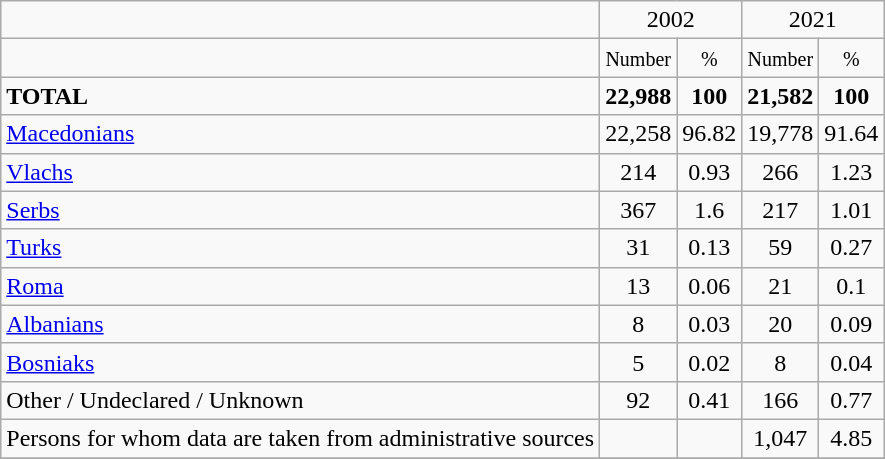<table class="wikitable">
<tr>
<td></td>
<td colspan="2" align="center">2002</td>
<td colspan="2" align="center">2021</td>
</tr>
<tr>
<td></td>
<td align="center"><small>Number</small></td>
<td align="center"><small>%</small></td>
<td align="center"><small>Number</small></td>
<td align="center"><small>%</small></td>
</tr>
<tr>
<td><strong>TOTAL</strong></td>
<td align="center"><strong>22,988</strong></td>
<td align="center"><strong>100</strong></td>
<td align="center"><strong>21,582</strong></td>
<td align="center"><strong>100</strong></td>
</tr>
<tr>
<td><a href='#'>Macedonians</a></td>
<td align="center">22,258</td>
<td align="center">96.82</td>
<td align="center">19,778</td>
<td align="center">91.64</td>
</tr>
<tr>
<td><a href='#'>Vlachs</a></td>
<td align="center">214</td>
<td align="center">0.93</td>
<td align="center">266</td>
<td align="center">1.23</td>
</tr>
<tr>
<td><a href='#'>Serbs</a></td>
<td align="center">367</td>
<td align="center">1.6</td>
<td align="center">217</td>
<td align="center">1.01</td>
</tr>
<tr>
<td><a href='#'>Turks</a></td>
<td align="center">31</td>
<td align="center">0.13</td>
<td align="center">59</td>
<td align="center">0.27</td>
</tr>
<tr>
<td><a href='#'>Roma</a></td>
<td align="center">13</td>
<td align="center">0.06</td>
<td align="center">21</td>
<td align="center">0.1</td>
</tr>
<tr>
<td><a href='#'>Albanians</a></td>
<td align="center">8</td>
<td align="center">0.03</td>
<td align="center">20</td>
<td align="center">0.09</td>
</tr>
<tr>
<td><a href='#'>Bosniaks</a></td>
<td align="center">5</td>
<td align="center">0.02</td>
<td align="center">8</td>
<td align="center">0.04</td>
</tr>
<tr>
<td>Other / Undeclared / Unknown</td>
<td align="center">92</td>
<td align="center">0.41</td>
<td align="center">166</td>
<td align="center">0.77</td>
</tr>
<tr>
<td>Persons for whom data are taken from administrative sources</td>
<td align="center"></td>
<td align="center"></td>
<td align="center">1,047</td>
<td align="center">4.85</td>
</tr>
<tr>
</tr>
</table>
